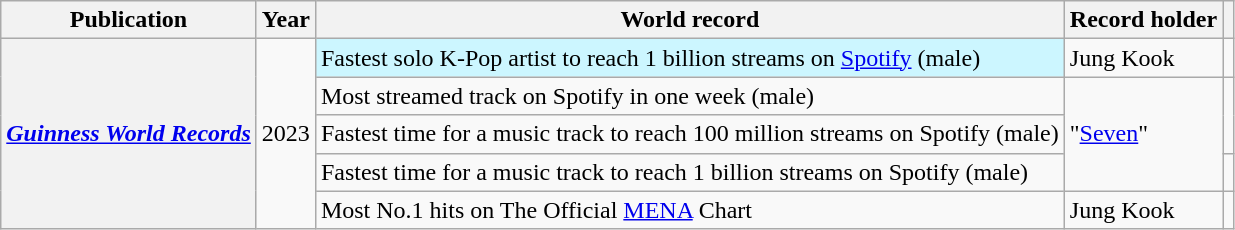<table class="wikitable sortable plainrowheaders">
<tr>
<th scope="col">Publication</th>
<th scope="col">Year</th>
<th scope="col">World record</th>
<th scope="col">Record holder</th>
<th scope="col" class="unsortable"></th>
</tr>
<tr>
<th scope="row" rowspan="6"><em><a href='#'>Guinness World Records</a></em></th>
<td rowspan="6">2023</td>
<td style="background-color:#CCF6FF"> Fastest solo K-Pop artist to reach 1 billion streams on <a href='#'>Spotify</a> (male)</td>
<td>Jung Kook</td>
<td style="text-align:center;"></td>
</tr>
<tr>
<td>Most streamed track on Spotify in one week (male)</td>
<td rowspan="3">"<a href='#'>Seven</a>"</td>
<td style="text-align:center;" rowspan="2"></td>
</tr>
<tr>
<td>Fastest time for a music track to reach 100 million streams on Spotify (male)</td>
</tr>
<tr>
<td>Fastest time for a music track to reach 1 billion streams on Spotify (male)</td>
<td style="text-align:center;"></td>
</tr>
<tr>
<td>Most No.1 hits on The Official <a href='#'>MENA</a> Chart</td>
<td>Jung Kook</td>
<td style="text-align:center;"></td>
</tr>
</table>
